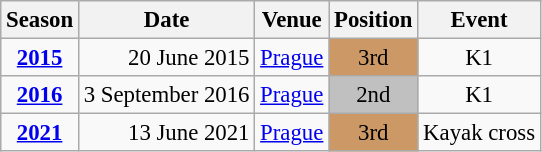<table class="wikitable" style="text-align:center; font-size:95%;">
<tr>
<th>Season</th>
<th>Date</th>
<th>Venue</th>
<th>Position</th>
<th>Event</th>
</tr>
<tr>
<td><strong><a href='#'>2015</a></strong></td>
<td align=right>20 June 2015</td>
<td align=left><a href='#'>Prague</a></td>
<td bgcolor=cc9966>3rd</td>
<td>K1</td>
</tr>
<tr>
<td><strong><a href='#'>2016</a></strong></td>
<td align=right>3 September 2016</td>
<td align=left><a href='#'>Prague</a></td>
<td bgcolor=silver>2nd</td>
<td>K1</td>
</tr>
<tr>
<td><strong><a href='#'>2021</a></strong></td>
<td align=right>13 June 2021</td>
<td align=left><a href='#'>Prague</a></td>
<td bgcolor=cc9966>3rd</td>
<td>Kayak cross</td>
</tr>
</table>
